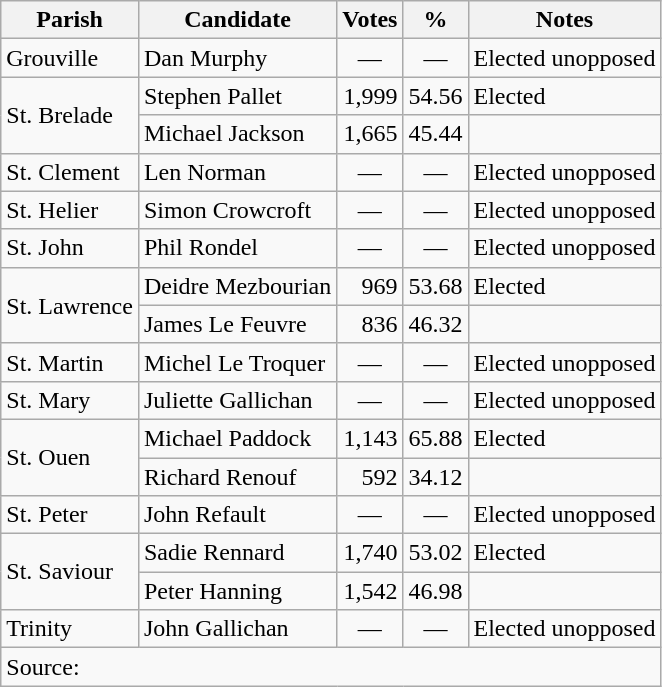<table class=wikitable style=text-align:right>
<tr>
<th>Parish</th>
<th>Candidate</th>
<th>Votes</th>
<th>%</th>
<th>Notes</th>
</tr>
<tr>
<td align=left>Grouville</td>
<td align=left>Dan Murphy</td>
<td align=center>—</td>
<td align=center>—</td>
<td align=left>Elected unopposed</td>
</tr>
<tr>
<td align=left rowspan=2>St. Brelade</td>
<td align=left>Stephen Pallet</td>
<td>1,999</td>
<td>54.56</td>
<td align=left>Elected</td>
</tr>
<tr>
<td align=left>Michael Jackson</td>
<td>1,665</td>
<td>45.44</td>
<td></td>
</tr>
<tr>
<td align=left>St. Clement</td>
<td align=left>Len Norman</td>
<td align=center>—</td>
<td align=center>—</td>
<td align=left>Elected unopposed</td>
</tr>
<tr>
<td align=left>St. Helier</td>
<td align=left>Simon Crowcroft</td>
<td align=center>—</td>
<td align=center>—</td>
<td align=left>Elected unopposed</td>
</tr>
<tr>
<td align=left>St. John</td>
<td align=left>Phil Rondel</td>
<td align=center>—</td>
<td align=center>—</td>
<td align=left>Elected unopposed</td>
</tr>
<tr>
<td align=left rowspan=2>St. Lawrence</td>
<td align=left>Deidre Mezbourian</td>
<td>969</td>
<td>53.68</td>
<td align=left>Elected</td>
</tr>
<tr>
<td align=left>James Le Feuvre</td>
<td>836</td>
<td>46.32</td>
<td></td>
</tr>
<tr>
<td align=left>St. Martin</td>
<td align=left>Michel Le Troquer</td>
<td align=center>—</td>
<td align=center>—</td>
<td align=left>Elected unopposed</td>
</tr>
<tr>
<td align=left>St. Mary</td>
<td align=left>Juliette Gallichan</td>
<td align=center>—</td>
<td align=center>—</td>
<td align=left>Elected unopposed</td>
</tr>
<tr>
<td align=left rowspan=2>St. Ouen</td>
<td align=left>Michael Paddock</td>
<td>1,143</td>
<td>65.88</td>
<td align=left>Elected</td>
</tr>
<tr>
<td align=left>Richard Renouf</td>
<td>592</td>
<td>34.12</td>
<td></td>
</tr>
<tr>
<td align=left>St. Peter</td>
<td align=left>John Refault</td>
<td align=center>—</td>
<td align=center>—</td>
<td align=left>Elected unopposed</td>
</tr>
<tr>
<td align=left rowspan=2>St. Saviour</td>
<td align=left>Sadie Rennard</td>
<td>1,740</td>
<td>53.02</td>
<td align=left>Elected</td>
</tr>
<tr>
<td align=left>Peter Hanning</td>
<td>1,542</td>
<td>46.98</td>
<td></td>
</tr>
<tr>
<td align=left>Trinity</td>
<td align=left>John Gallichan</td>
<td align=center>—</td>
<td align=center>—</td>
<td align=left>Elected unopposed</td>
</tr>
<tr>
<td align=left colspan=5>Source: </td>
</tr>
</table>
